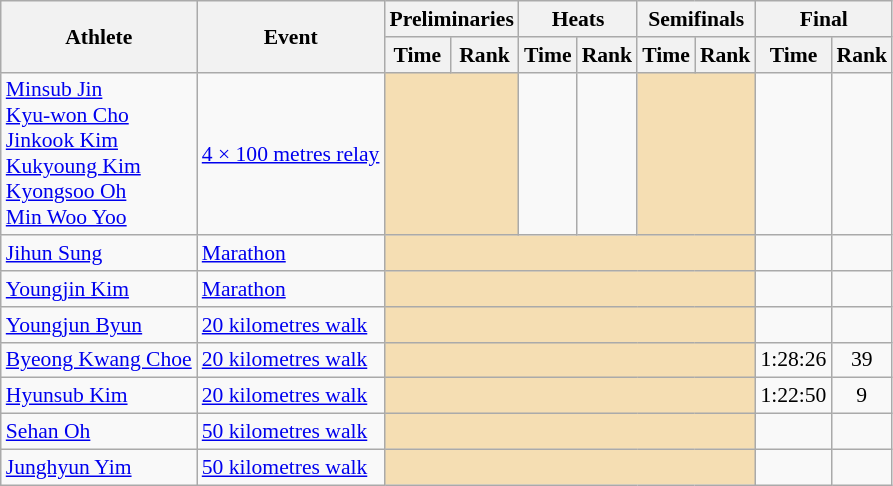<table class=wikitable style="font-size:90%;">
<tr>
<th rowspan="2">Athlete</th>
<th rowspan="2">Event</th>
<th colspan="2">Preliminaries</th>
<th colspan="2">Heats</th>
<th colspan="2">Semifinals</th>
<th colspan="2">Final</th>
</tr>
<tr>
<th>Time</th>
<th>Rank</th>
<th>Time</th>
<th>Rank</th>
<th>Time</th>
<th>Rank</th>
<th>Time</th>
<th>Rank</th>
</tr>
<tr style="border-top: single;">
<td><a href='#'>Minsub Jin</a><br><a href='#'>Kyu-won Cho</a><br><a href='#'>Jinkook Kim</a><br><a href='#'>Kukyoung Kim</a><br><a href='#'>Kyongsoo Oh</a><br><a href='#'>Min Woo Yoo</a></td>
<td><a href='#'>4 × 100 metres relay</a></td>
<td colspan= 2 bgcolor="wheat"></td>
<td align=center></td>
<td align=center></td>
<td colspan= 2 bgcolor="wheat"></td>
<td align=center></td>
<td align=center></td>
</tr>
<tr style="border-top: single;">
<td><a href='#'>Jihun Sung</a></td>
<td><a href='#'>Marathon</a></td>
<td colspan= 6 bgcolor="wheat"></td>
<td align=center></td>
<td align=center></td>
</tr>
<tr style="border-top: single;">
<td><a href='#'>Youngjin Kim</a></td>
<td><a href='#'>Marathon</a></td>
<td colspan= 6 bgcolor="wheat"></td>
<td align=center></td>
<td align=center></td>
</tr>
<tr style="border-top: single;">
<td><a href='#'>Youngjun Byun</a></td>
<td><a href='#'>20 kilometres walk</a></td>
<td colspan= 6 bgcolor="wheat"></td>
<td align=center></td>
<td align=center></td>
</tr>
<tr style="border-top: single;">
<td><a href='#'>Byeong Kwang Choe</a></td>
<td><a href='#'>20 kilometres walk</a></td>
<td colspan= 6 bgcolor="wheat"></td>
<td align=center>1:28:26</td>
<td align=center>39</td>
</tr>
<tr style="border-top: single;">
<td><a href='#'>Hyunsub Kim</a></td>
<td><a href='#'>20 kilometres walk</a></td>
<td colspan= 6 bgcolor="wheat"></td>
<td align=center>1:22:50</td>
<td align=center>9</td>
</tr>
<tr style="border-top: single;">
<td><a href='#'>Sehan Oh</a></td>
<td><a href='#'>50 kilometres walk</a></td>
<td colspan= 6 bgcolor="wheat"></td>
<td align=center></td>
<td align=center></td>
</tr>
<tr style="border-top: single;">
<td><a href='#'>Junghyun Yim</a></td>
<td><a href='#'>50 kilometres walk</a></td>
<td colspan= 6 bgcolor="wheat"></td>
<td align=center></td>
<td align=center></td>
</tr>
</table>
